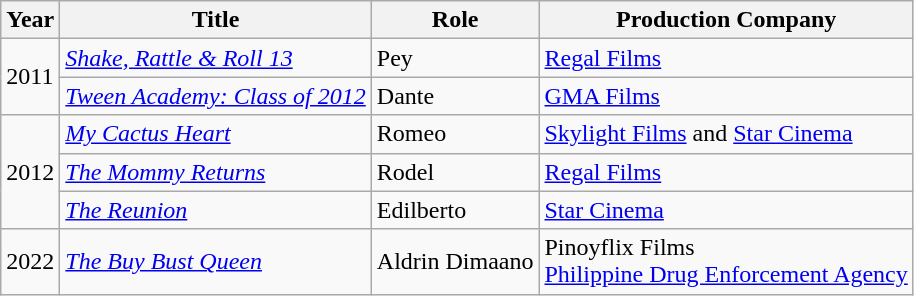<table class="wikitable sortable" style="text-align">
<tr>
<th>Year</th>
<th>Title</th>
<th>Role</th>
<th>Production Company</th>
</tr>
<tr>
<td rowspan=2>2011</td>
<td><em><a href='#'>Shake, Rattle & Roll 13</a></em></td>
<td>Pey</td>
<td><a href='#'>Regal Films</a></td>
</tr>
<tr>
<td><em><a href='#'>Tween Academy: Class of 2012</a></em></td>
<td>Dante</td>
<td><a href='#'>GMA Films</a></td>
</tr>
<tr>
<td rowspan="3">2012</td>
<td><em><a href='#'>My Cactus Heart</a></em></td>
<td>Romeo</td>
<td><a href='#'>Skylight Films</a> and <a href='#'>Star Cinema</a></td>
</tr>
<tr>
<td><em><a href='#'>The Mommy Returns</a></em></td>
<td>Rodel</td>
<td><a href='#'>Regal Films</a></td>
</tr>
<tr>
<td><em><a href='#'>The Reunion</a></em></td>
<td>Edilberto</td>
<td><a href='#'>Star Cinema</a></td>
</tr>
<tr>
<td>2022</td>
<td><em><a href='#'>The Buy Bust Queen</a></em></td>
<td>Aldrin Dimaano</td>
<td>Pinoyflix Films<br><a href='#'>Philippine Drug Enforcement Agency</a></td>
</tr>
</table>
